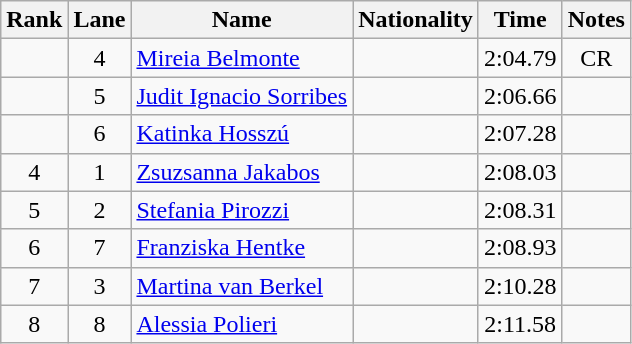<table class="wikitable sortable" style="text-align:center">
<tr>
<th>Rank</th>
<th>Lane</th>
<th>Name</th>
<th>Nationality</th>
<th>Time</th>
<th>Notes</th>
</tr>
<tr>
<td></td>
<td>4</td>
<td align=left><a href='#'>Mireia Belmonte</a></td>
<td align=left></td>
<td>2:04.79</td>
<td>CR</td>
</tr>
<tr>
<td></td>
<td>5</td>
<td align=left><a href='#'>Judit Ignacio Sorribes</a></td>
<td align=left></td>
<td>2:06.66</td>
<td></td>
</tr>
<tr>
<td></td>
<td>6</td>
<td align=left><a href='#'>Katinka Hosszú</a></td>
<td align=left></td>
<td>2:07.28</td>
<td></td>
</tr>
<tr>
<td>4</td>
<td>1</td>
<td align=left><a href='#'>Zsuzsanna Jakabos</a></td>
<td align=left></td>
<td>2:08.03</td>
<td></td>
</tr>
<tr>
<td>5</td>
<td>2</td>
<td align=left><a href='#'>Stefania Pirozzi</a></td>
<td align=left></td>
<td>2:08.31</td>
<td></td>
</tr>
<tr>
<td>6</td>
<td>7</td>
<td align=left><a href='#'>Franziska Hentke</a></td>
<td align=left></td>
<td>2:08.93</td>
<td></td>
</tr>
<tr>
<td>7</td>
<td>3</td>
<td align=left><a href='#'>Martina van Berkel</a></td>
<td align=left></td>
<td>2:10.28</td>
<td></td>
</tr>
<tr>
<td>8</td>
<td>8</td>
<td align=left><a href='#'>Alessia Polieri</a></td>
<td align=left></td>
<td>2:11.58</td>
<td></td>
</tr>
</table>
